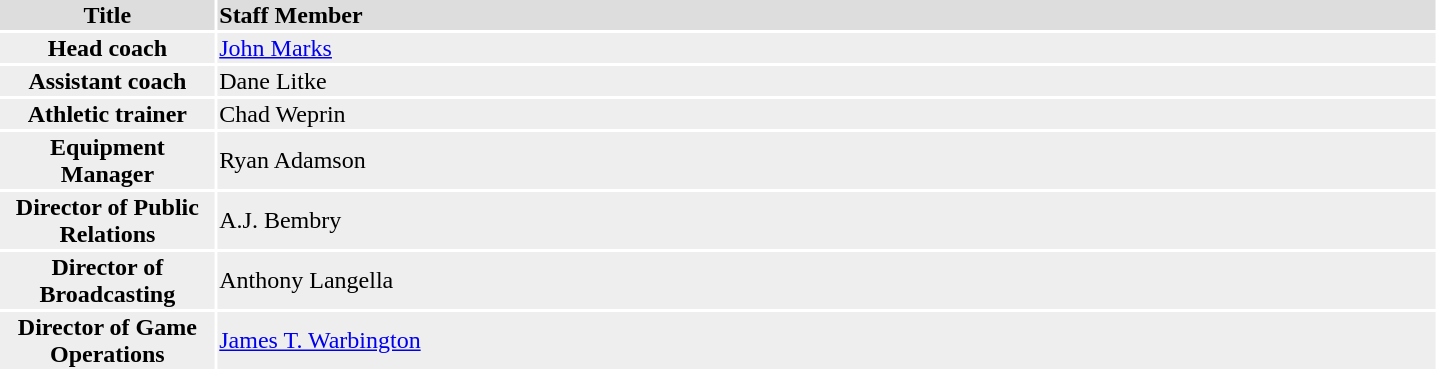<table width=76%>
<tr>
<th colspan=7></th>
</tr>
<tr bgcolor="#dddddd">
<th width=15%>Title</th>
<td align=left!!width=85%><strong>Staff Member</strong></td>
</tr>
<tr bgcolor="#eeeeee">
<td align=center><strong>Head coach</strong></td>
<td><a href='#'>John Marks</a></td>
</tr>
<tr bgcolor="#eeeeee">
<td align=center><strong>Assistant coach</strong></td>
<td>Dane Litke</td>
</tr>
<tr bgcolor="#eeeeee">
<td align=center><strong>Athletic trainer</strong></td>
<td>Chad Weprin</td>
</tr>
<tr bgcolor="#eeeeee">
<td align=center><strong>Equipment Manager</strong></td>
<td>Ryan Adamson</td>
</tr>
<tr bgcolor="#eeeeee">
<td align=center><strong>Director of Public Relations</strong></td>
<td>A.J. Bembry</td>
</tr>
<tr bgcolor="#eeeeee">
<td align=center><strong>Director of Broadcasting</strong></td>
<td>Anthony Langella</td>
</tr>
<tr bgcolor="#eeeeee">
<td align=center><strong>Director of Game Operations</strong></td>
<td><a href='#'>James T. Warbington</a></td>
</tr>
</table>
